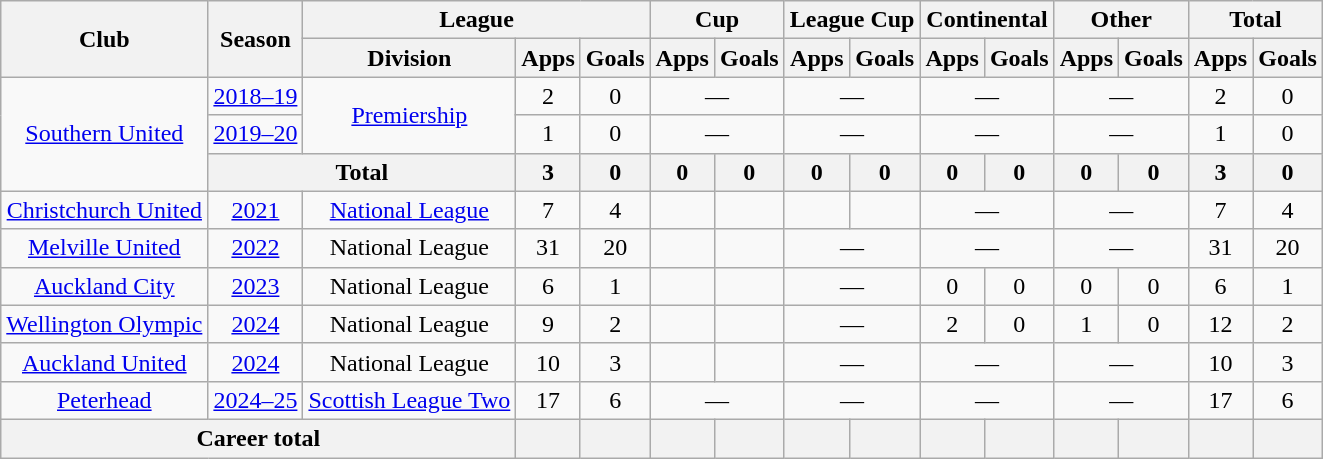<table class="wikitable" style="text-align:center;">
<tr>
<th rowspan="2">Club</th>
<th rowspan="2">Season</th>
<th colspan="3">League</th>
<th colspan="2">Cup</th>
<th colspan="2">League Cup</th>
<th colspan="2">Continental</th>
<th colspan="2">Other</th>
<th colspan="2">Total</th>
</tr>
<tr>
<th>Division</th>
<th>Apps</th>
<th>Goals</th>
<th>Apps</th>
<th>Goals</th>
<th>Apps</th>
<th>Goals</th>
<th>Apps</th>
<th>Goals</th>
<th>Apps</th>
<th>Goals</th>
<th>Apps</th>
<th>Goals</th>
</tr>
<tr>
<td rowspan=3><a href='#'>Southern United</a></td>
<td><a href='#'>2018–19</a></td>
<td rowspan=2><a href='#'>Premiership</a></td>
<td>2</td>
<td>0</td>
<td colspan=2>—</td>
<td colspan=2>—</td>
<td colspan=2>—</td>
<td colspan=2>—</td>
<td>2</td>
<td>0</td>
</tr>
<tr>
<td><a href='#'>2019–20</a></td>
<td>1</td>
<td>0</td>
<td colspan=2>—</td>
<td colspan=2>—</td>
<td colspan=2>—</td>
<td colspan=2>—</td>
<td>1</td>
<td>0</td>
</tr>
<tr>
<th colspan=2>Total</th>
<th>3</th>
<th>0</th>
<th>0</th>
<th>0</th>
<th>0</th>
<th>0</th>
<th>0</th>
<th>0</th>
<th>0</th>
<th>0</th>
<th>3</th>
<th>0</th>
</tr>
<tr>
<td><a href='#'>Christchurch United</a></td>
<td><a href='#'>2021</a></td>
<td><a href='#'>National League</a></td>
<td>7</td>
<td>4</td>
<td></td>
<td></td>
<td></td>
<td></td>
<td colspan=2>—</td>
<td colspan=2>—</td>
<td>7</td>
<td>4</td>
</tr>
<tr>
<td><a href='#'>Melville United</a></td>
<td><a href='#'>2022</a></td>
<td>National League</td>
<td>31</td>
<td>20</td>
<td></td>
<td></td>
<td colspan=2>—</td>
<td colspan=2>—</td>
<td colspan=2>—</td>
<td>31</td>
<td>20</td>
</tr>
<tr>
<td><a href='#'>Auckland City</a></td>
<td><a href='#'>2023</a></td>
<td>National League</td>
<td>6</td>
<td>1</td>
<td></td>
<td></td>
<td colspan=2>—</td>
<td>0</td>
<td>0</td>
<td>0</td>
<td>0</td>
<td>6</td>
<td>1</td>
</tr>
<tr>
<td><a href='#'>Wellington Olympic</a></td>
<td><a href='#'>2024</a></td>
<td>National League</td>
<td>9</td>
<td>2</td>
<td></td>
<td></td>
<td colspan=2>—</td>
<td>2</td>
<td>0</td>
<td>1</td>
<td>0</td>
<td>12</td>
<td>2</td>
</tr>
<tr>
<td><a href='#'>Auckland United</a></td>
<td><a href='#'>2024</a></td>
<td>National League</td>
<td>10</td>
<td>3</td>
<td></td>
<td></td>
<td colspan=2>—</td>
<td colspan=2>—</td>
<td colspan=2>—</td>
<td>10</td>
<td>3</td>
</tr>
<tr>
<td><a href='#'>Peterhead</a></td>
<td><a href='#'>2024–25</a></td>
<td><a href='#'>Scottish League Two</a></td>
<td>17</td>
<td>6</td>
<td colspan=2>—</td>
<td colspan=2>—</td>
<td colspan=2>—</td>
<td colspan=2>—</td>
<td>17</td>
<td>6</td>
</tr>
<tr>
<th colspan=3>Career total</th>
<th></th>
<th></th>
<th></th>
<th></th>
<th></th>
<th></th>
<th></th>
<th></th>
<th></th>
<th></th>
<th></th>
<th></th>
</tr>
</table>
